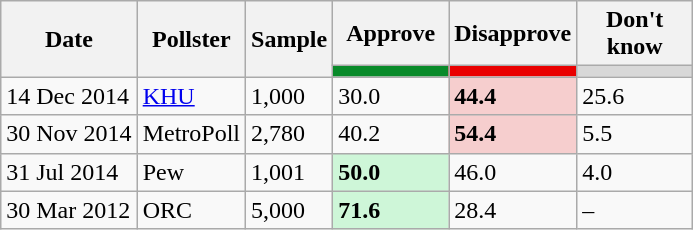<table class="wikitable sortable">
<tr>
<th rowspan="2">Date</th>
<th rowspan="2">Pollster</th>
<th rowspan="2">Sample</th>
<th style="width:70px;">Approve</th>
<th style="width:70px;">Disapprove</th>
<th style="width:70px;">Don't know</th>
</tr>
<tr>
<th style="background: #088A29" width:70px;"></th>
<th style="background: #E90000" width:70px;></th>
<th style="background: #d8d8d8" width:70px;></th>
</tr>
<tr>
<td>14 Dec 2014</td>
<td><a href='#'>KHU</a></td>
<td>1,000</td>
<td>30.0</td>
<td style="background: #F6CECE"><strong>44.4</strong></td>
<td>25.6</td>
</tr>
<tr>
<td>30 Nov 2014</td>
<td>MetroPoll</td>
<td>2,780</td>
<td>40.2</td>
<td style="background: #F6CECE"><strong>54.4</strong></td>
<td>5.5</td>
</tr>
<tr>
<td>31 Jul 2014</td>
<td>Pew</td>
<td>1,001</td>
<td style="background: #CEF6D8"><strong>50.0</strong></td>
<td>46.0</td>
<td>4.0</td>
</tr>
<tr>
<td>30 Mar 2012</td>
<td>ORC</td>
<td>5,000</td>
<td style="background: #CEF6D8"><strong>71.6</strong></td>
<td>28.4</td>
<td>–</td>
</tr>
</table>
